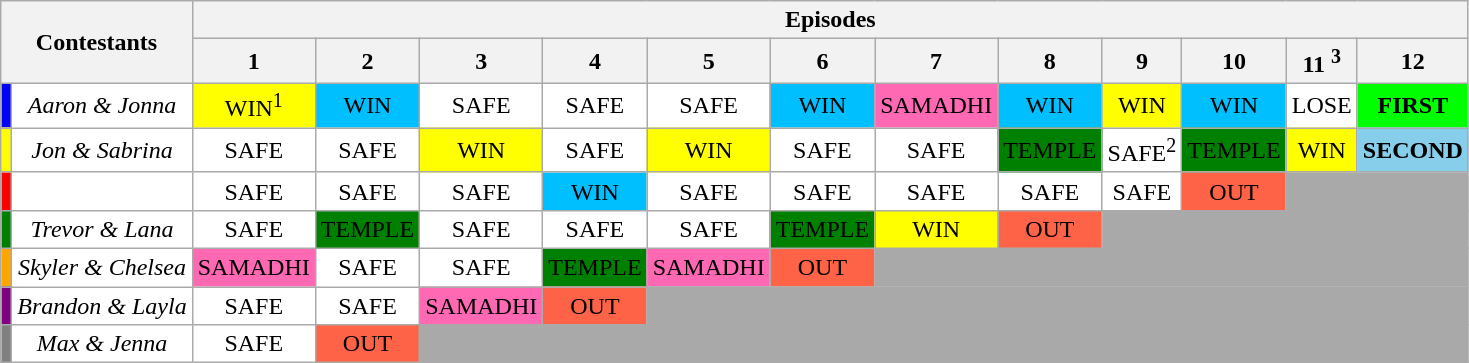<table class="wikitable" style="text-align:center; background:white">
<tr>
<th colspan=2 rowspan=2>Contestants</th>
<th colspan=13>Episodes</th>
</tr>
<tr>
<th>1</th>
<th>2</th>
<th>3</th>
<th>4</th>
<th>5</th>
<th>6</th>
<th>7</th>
<th>8</th>
<th>9</th>
<th>10</th>
<th>11 <sup>3</sup></th>
<th>12</th>
</tr>
<tr>
<td style="background:blue;"></td>
<td><em>Aaron & Jonna</em></td>
<td style="background:yellow;">WIN<sup>1</sup></td>
<td style="background:deepskyblue;">WIN</td>
<td>SAFE</td>
<td>SAFE</td>
<td>SAFE</td>
<td style="background:deepskyblue;">WIN</td>
<td style="background:hotpink;">SAMADHI</td>
<td style="background:deepskyblue;">WIN</td>
<td style="background:yellow;">WIN</td>
<td style="background:deepskyblue;">WIN</td>
<td>LOSE</td>
<td style="background:lime;"><strong>FIRST</strong></td>
</tr>
<tr>
<td style="background:yellow;"></td>
<td><em>Jon & Sabrina</em></td>
<td>SAFE</td>
<td>SAFE</td>
<td style="background:yellow;">WIN</td>
<td>SAFE</td>
<td style="background:yellow;">WIN</td>
<td>SAFE</td>
<td>SAFE</td>
<td style="background:green;"><span>TEMPLE</span></td>
<td>SAFE<sup>2</sup></td>
<td style="background:green;"><span>TEMPLE</span></td>
<td style="background:yellow;">WIN</td>
<td style="background:skyblue;"><strong>SECOND</strong></td>
</tr>
<tr>
<td style="background:red;"></td>
<td></td>
<td>SAFE</td>
<td>SAFE</td>
<td>SAFE</td>
<td style="background:deepskyblue;">WIN</td>
<td>SAFE</td>
<td>SAFE</td>
<td>SAFE</td>
<td>SAFE</td>
<td>SAFE</td>
<td style="background:tomato;">OUT</td>
<td style="background:darkgrey;" colspan="2"></td>
</tr>
<tr>
<td style="background:green;"></td>
<td><em>Trevor & Lana</em></td>
<td>SAFE</td>
<td style="background:green;"><span>TEMPLE</span></td>
<td>SAFE</td>
<td>SAFE</td>
<td>SAFE</td>
<td style="background:green;"><span>TEMPLE</span></td>
<td style="background:yellow;">WIN</td>
<td style="background:tomato;">OUT</td>
<td style="background:darkgrey;" colspan="4"></td>
</tr>
<tr>
<td style="background:orange;"></td>
<td><em>Skyler & Chelsea</em></td>
<td style="background:hotpink;">SAMADHI</td>
<td>SAFE</td>
<td>SAFE</td>
<td style="background:green;"><span>TEMPLE</span></td>
<td style="background:hotpink;">SAMADHI</td>
<td style="background:tomato;">OUT</td>
<td style="background:darkgrey;" colspan="6"></td>
</tr>
<tr>
<td style="background:purple;"></td>
<td><em>Brandon & Layla</em></td>
<td>SAFE</td>
<td>SAFE</td>
<td style="background:hotpink;">SAMADHI</td>
<td style="background:tomato;">OUT</td>
<td style="background:darkgrey;" colspan="8"></td>
</tr>
<tr>
<td style="background:gray;"></td>
<td><em>Max & Jenna</em></td>
<td>SAFE</td>
<td style="background:tomato;">OUT</td>
<td style="background:darkgrey;" colspan="10"></td>
</tr>
</table>
